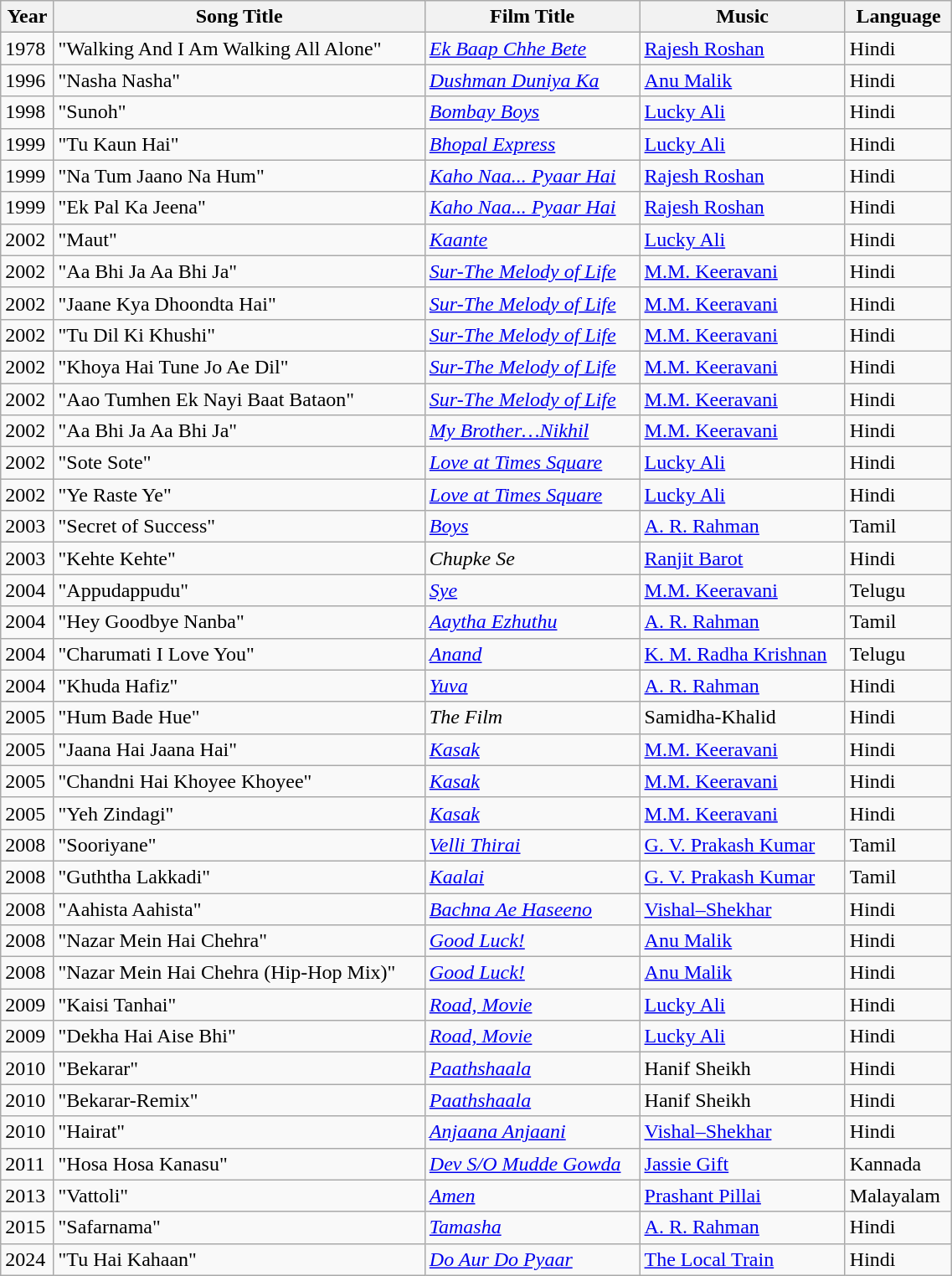<table class="wikitable" style="width:60%;">
<tr>
<th>Year</th>
<th>Song Title</th>
<th>Film Title</th>
<th>Music</th>
<th>Language</th>
</tr>
<tr>
<td>1978</td>
<td>"Walking And I Am Walking All Alone"</td>
<td><em><a href='#'>Ek Baap Chhe Bete</a></em></td>
<td><a href='#'>Rajesh Roshan</a></td>
<td>Hindi</td>
</tr>
<tr>
<td>1996</td>
<td>"Nasha Nasha"</td>
<td><em><a href='#'>Dushman Duniya Ka</a></em></td>
<td><a href='#'>Anu Malik</a></td>
<td>Hindi</td>
</tr>
<tr>
<td>1998</td>
<td>"Sunoh"</td>
<td><em><a href='#'>Bombay Boys</a></em></td>
<td><a href='#'>Lucky Ali</a></td>
<td>Hindi</td>
</tr>
<tr>
<td>1999</td>
<td>"Tu Kaun Hai"</td>
<td><em><a href='#'>Bhopal Express</a></em></td>
<td><a href='#'>Lucky Ali</a></td>
<td>Hindi</td>
</tr>
<tr>
<td>1999</td>
<td>"Na Tum Jaano Na Hum"</td>
<td><em><a href='#'>Kaho Naa... Pyaar Hai</a></em></td>
<td><a href='#'>Rajesh Roshan</a></td>
<td>Hindi</td>
</tr>
<tr>
<td>1999</td>
<td>"Ek Pal Ka Jeena"</td>
<td><em><a href='#'>Kaho Naa... Pyaar Hai</a></em></td>
<td><a href='#'>Rajesh Roshan</a></td>
<td>Hindi</td>
</tr>
<tr>
<td>2002</td>
<td>"Maut"</td>
<td><em><a href='#'>Kaante</a></em></td>
<td><a href='#'>Lucky Ali</a></td>
<td>Hindi</td>
</tr>
<tr>
<td>2002</td>
<td>"Aa Bhi Ja Aa Bhi Ja"</td>
<td><em><a href='#'>Sur-The Melody of Life</a></em></td>
<td><a href='#'>M.M. Keeravani</a></td>
<td>Hindi</td>
</tr>
<tr>
<td>2002</td>
<td>"Jaane Kya Dhoondta Hai"</td>
<td><em><a href='#'>Sur-The Melody of Life</a></em></td>
<td><a href='#'>M.M. Keeravani</a></td>
<td>Hindi</td>
</tr>
<tr>
<td>2002</td>
<td>"Tu Dil Ki Khushi"</td>
<td><em><a href='#'>Sur-The Melody of Life</a></em></td>
<td><a href='#'>M.M. Keeravani</a></td>
<td>Hindi</td>
</tr>
<tr>
<td>2002</td>
<td>"Khoya Hai Tune Jo Ae Dil"</td>
<td><em><a href='#'>Sur-The Melody of Life</a></em></td>
<td><a href='#'>M.M. Keeravani</a></td>
<td>Hindi</td>
</tr>
<tr>
<td>2002</td>
<td>"Aao Tumhen Ek Nayi Baat Bataon"</td>
<td><em><a href='#'>Sur-The Melody of Life</a></em></td>
<td><a href='#'>M.M. Keeravani</a></td>
<td>Hindi</td>
</tr>
<tr>
<td>2002</td>
<td>"Aa Bhi Ja Aa Bhi Ja"</td>
<td><em><a href='#'>My Brother…Nikhil</a></em></td>
<td><a href='#'>M.M. Keeravani</a></td>
<td>Hindi</td>
</tr>
<tr>
<td>2002</td>
<td>"Sote Sote"</td>
<td><em><a href='#'>Love at Times Square</a></em></td>
<td><a href='#'>Lucky Ali</a></td>
<td>Hindi</td>
</tr>
<tr>
<td>2002</td>
<td>"Ye Raste Ye"</td>
<td><em><a href='#'>Love at Times Square</a></em></td>
<td><a href='#'>Lucky Ali</a></td>
<td>Hindi</td>
</tr>
<tr>
<td>2003</td>
<td>"Secret of Success"</td>
<td><em><a href='#'>Boys</a></em></td>
<td><a href='#'>A. R. Rahman</a></td>
<td>Tamil</td>
</tr>
<tr>
<td>2003</td>
<td>"Kehte Kehte"</td>
<td><em>Chupke Se</em></td>
<td><a href='#'>Ranjit Barot</a></td>
<td>Hindi</td>
</tr>
<tr>
<td>2004</td>
<td>"Appudappudu"</td>
<td><em><a href='#'>Sye</a></em></td>
<td><a href='#'>M.M. Keeravani</a></td>
<td>Telugu</td>
</tr>
<tr>
<td>2004</td>
<td>"Hey Goodbye Nanba"</td>
<td><em><a href='#'>Aaytha Ezhuthu</a></em></td>
<td><a href='#'>A. R. Rahman</a></td>
<td>Tamil</td>
</tr>
<tr>
<td>2004</td>
<td>"Charumati I Love You"</td>
<td><em><a href='#'>Anand</a></em></td>
<td><a href='#'>K. M. Radha Krishnan</a></td>
<td>Telugu</td>
</tr>
<tr>
<td>2004</td>
<td>"Khuda Hafiz"</td>
<td><em><a href='#'>Yuva</a></em></td>
<td><a href='#'>A. R. Rahman</a></td>
<td>Hindi</td>
</tr>
<tr>
<td>2005</td>
<td>"Hum Bade Hue"</td>
<td><em>The Film</em></td>
<td>Samidha-Khalid</td>
<td>Hindi</td>
</tr>
<tr>
<td>2005</td>
<td>"Jaana Hai Jaana Hai"</td>
<td><em><a href='#'>Kasak</a></em></td>
<td><a href='#'>M.M. Keeravani</a></td>
<td>Hindi</td>
</tr>
<tr>
<td>2005</td>
<td>"Chandni Hai Khoyee Khoyee"</td>
<td><em><a href='#'>Kasak</a></em></td>
<td><a href='#'>M.M. Keeravani</a></td>
<td>Hindi</td>
</tr>
<tr>
<td>2005</td>
<td>"Yeh Zindagi"</td>
<td><em><a href='#'>Kasak</a></em></td>
<td><a href='#'>M.M. Keeravani</a></td>
<td>Hindi</td>
</tr>
<tr>
<td>2008</td>
<td>"Sooriyane"</td>
<td><em><a href='#'>Velli Thirai</a></em></td>
<td><a href='#'>G. V. Prakash Kumar</a></td>
<td>Tamil</td>
</tr>
<tr>
<td>2008</td>
<td>"Guththa Lakkadi"</td>
<td><em><a href='#'>Kaalai</a></em></td>
<td><a href='#'>G. V. Prakash Kumar</a></td>
<td>Tamil</td>
</tr>
<tr>
<td>2008</td>
<td>"Aahista Aahista"</td>
<td><em><a href='#'>Bachna Ae Haseeno</a></em></td>
<td><a href='#'>Vishal–Shekhar</a></td>
<td>Hindi</td>
</tr>
<tr>
<td>2008</td>
<td>"Nazar Mein Hai Chehra"</td>
<td><em><a href='#'>Good Luck!</a></em></td>
<td><a href='#'>Anu Malik</a></td>
<td>Hindi</td>
</tr>
<tr>
<td>2008</td>
<td>"Nazar Mein Hai Chehra (Hip-Hop Mix)"</td>
<td><em><a href='#'>Good Luck!</a></em></td>
<td><a href='#'>Anu Malik</a></td>
<td>Hindi</td>
</tr>
<tr>
<td>2009</td>
<td>"Kaisi Tanhai"</td>
<td><em><a href='#'>Road, Movie</a></em></td>
<td><a href='#'>Lucky Ali</a></td>
<td>Hindi</td>
</tr>
<tr>
<td>2009</td>
<td>"Dekha Hai Aise Bhi"</td>
<td><em><a href='#'>Road, Movie</a></em></td>
<td><a href='#'>Lucky Ali</a></td>
<td>Hindi</td>
</tr>
<tr>
<td>2010</td>
<td>"Bekarar"</td>
<td><em><a href='#'>Paathshaala</a></em></td>
<td>Hanif Sheikh</td>
<td>Hindi</td>
</tr>
<tr>
<td>2010</td>
<td>"Bekarar-Remix"</td>
<td><em><a href='#'>Paathshaala</a></em></td>
<td>Hanif Sheikh</td>
<td>Hindi</td>
</tr>
<tr>
<td>2010</td>
<td>"Hairat"</td>
<td><em><a href='#'>Anjaana Anjaani</a></em></td>
<td><a href='#'>Vishal–Shekhar</a></td>
<td>Hindi</td>
</tr>
<tr>
<td>2011</td>
<td>"Hosa Hosa Kanasu"</td>
<td><em><a href='#'>Dev S/O Mudde Gowda</a></em></td>
<td><a href='#'>Jassie Gift</a></td>
<td>Kannada</td>
</tr>
<tr>
<td>2013</td>
<td>"Vattoli"</td>
<td><em><a href='#'>Amen</a></em></td>
<td><a href='#'>Prashant Pillai</a></td>
<td>Malayalam</td>
</tr>
<tr>
<td>2015</td>
<td>"Safarnama"</td>
<td><em><a href='#'>Tamasha</a></em></td>
<td><a href='#'>A. R. Rahman</a></td>
<td>Hindi</td>
</tr>
<tr>
<td>2024</td>
<td>"Tu Hai Kahaan"</td>
<td><em><a href='#'>Do Aur Do Pyaar</a></em></td>
<td><a href='#'>The Local Train</a></td>
<td>Hindi</td>
</tr>
</table>
